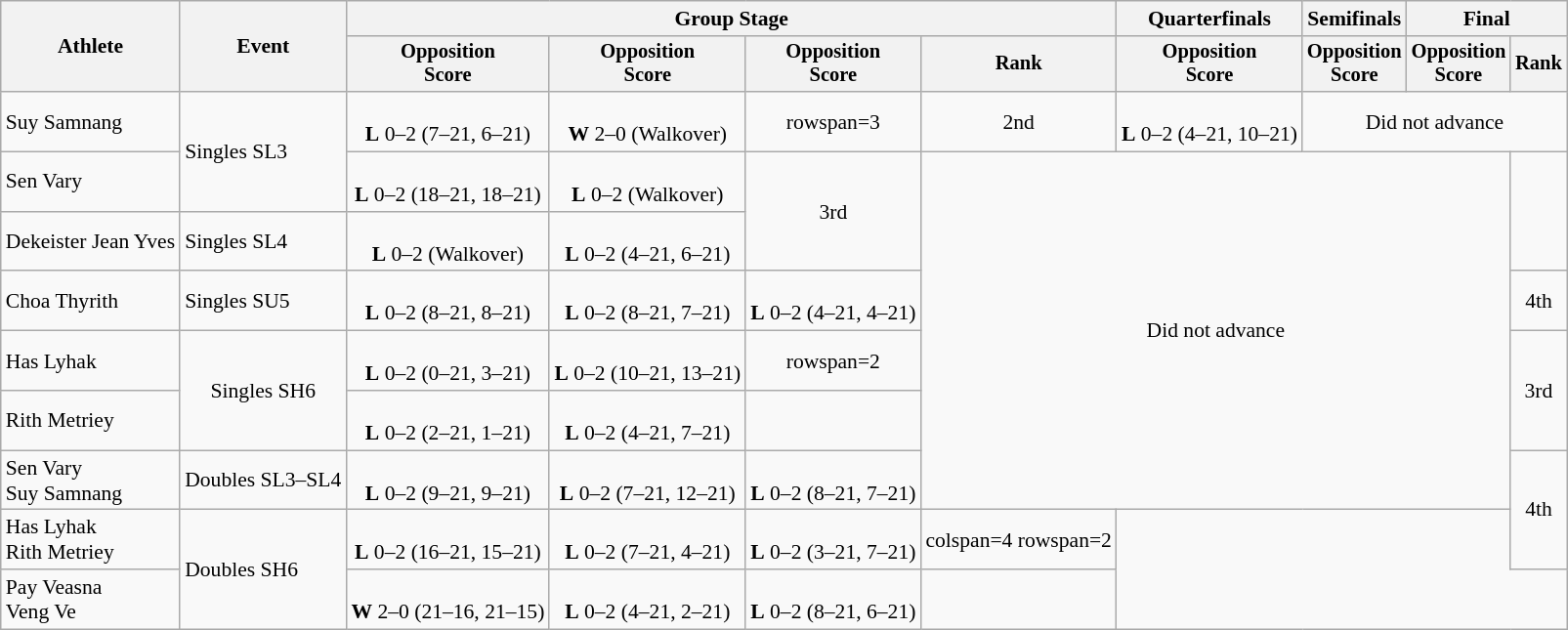<table class="wikitable" style="font-size:90%">
<tr>
<th rowspan=2>Athlete</th>
<th rowspan=2>Event</th>
<th colspan=4>Group Stage</th>
<th>Quarterfinals</th>
<th>Semifinals</th>
<th colspan=2>Final</th>
</tr>
<tr style="font-size:95%">
<th>Opposition<br>Score</th>
<th>Opposition<br>Score</th>
<th>Opposition<br>Score</th>
<th>Rank</th>
<th>Opposition<br>Score</th>
<th>Opposition<br>Score</th>
<th>Opposition<br>Score</th>
<th>Rank</th>
</tr>
<tr style="text-align:center">
<td style="text-align:left">Suy Samnang</td>
<td style="text-align:left" rowspan=2>Singles SL3</td>
<td><br><strong>L</strong> 0–2 (7–21, 6–21)</td>
<td><br><strong>W</strong> 2–0 (Walkover)</td>
<td>rowspan=3 </td>
<td>2nd</td>
<td><br><strong>L</strong> 0–2 (4–21, 10–21)</td>
<td colspan=3>Did not advance</td>
</tr>
<tr style="text-align:center">
<td style="text-align:left">Sen Vary</td>
<td><br><strong>L</strong> 0–2 (18–21, 18–21)</td>
<td><br><strong>L</strong> 0–2 (Walkover)</td>
<td rowspan=2>3rd</td>
<td rowspan=6 colspan=4>Did not advance</td>
</tr>
<tr style="text-align:center">
<td style="text-align:left">Dekeister Jean Yves</td>
<td style="text-align:left">Singles SL4</td>
<td><br><strong>L</strong> 0–2 (Walkover)</td>
<td><br><strong>L</strong> 0–2 (4–21, 6–21)</td>
</tr>
<tr style="text-align:center">
<td style="text-align:left">Choa Thyrith</td>
<td style="text-align:left">Singles SU5</td>
<td><br><strong>L</strong> 0–2 (8–21, 8–21)</td>
<td><br><strong>L</strong> 0–2 (8–21, 7–21)</td>
<td><br><strong>L</strong> 0–2 (4–21, 4–21)</td>
<td>4th</td>
</tr>
<tr style="text-align:center">
<td style="text-align:left">Has Lyhak</td>
<td align-left rowspan=2>Singles SH6</td>
<td><br><strong>L</strong> 0–2 (0–21, 3–21)</td>
<td><br><strong>L</strong> 0–2 (10–21, 13–21)</td>
<td>rowspan=2 </td>
<td rowspan=2>3rd</td>
</tr>
<tr style="text-align:center">
<td style="text-align:left">Rith Metriey</td>
<td><br><strong>L</strong> 0–2 (2–21, 1–21)</td>
<td><br><strong>L</strong> 0–2 (4–21, 7–21)</td>
</tr>
<tr style="text-align:center">
<td style="text-align:left">Sen Vary<br>Suy Samnang</td>
<td style="text-align:left">Doubles SL3–SL4</td>
<td><br><strong>L</strong> 0–2 (9–21, 9–21)</td>
<td><br><strong>L</strong> 0–2 (7–21, 12–21)</td>
<td><br><strong>L</strong> 0–2 (8–21, 7–21)</td>
<td rowspan=2>4th</td>
</tr>
<tr style="text-align:center">
<td style="text-align:left">Has Lyhak<br>Rith Metriey</td>
<td style="text-align:left" rowspan=2>Doubles SH6</td>
<td><br><strong>L</strong> 0–2 (16–21, 15–21)</td>
<td><br><strong>L</strong> 0–2 (7–21, 4–21)</td>
<td><br><strong>L</strong> 0–2 (3–21, 7–21)</td>
<td>colspan=4 rowspan=2 </td>
</tr>
<tr style="text-align:center">
<td style="text-align:left">Pay Veasna<br>Veng Ve</td>
<td><br><strong>W</strong> 2–0 (21–16, 21–15)</td>
<td><br><strong>L</strong> 0–2 (4–21, 2–21)</td>
<td><br><strong>L</strong> 0–2 (8–21, 6–21)</td>
<td></td>
</tr>
</table>
